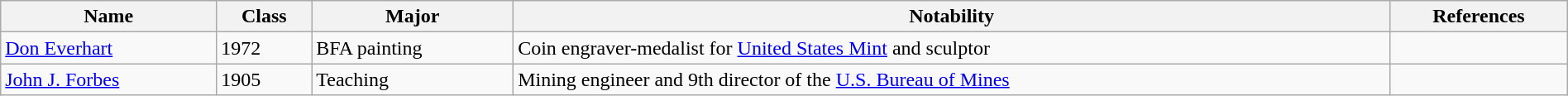<table class="wikitable" style="width:100%;">
<tr>
<th>Name</th>
<th>Class</th>
<th>Major</th>
<th>Notability</th>
<th>References</th>
</tr>
<tr>
<td><a href='#'>Don Everhart</a></td>
<td>1972</td>
<td>BFA painting</td>
<td>Coin engraver-medalist for <a href='#'>United States Mint</a> and sculptor</td>
<td></td>
</tr>
<tr>
<td><a href='#'>John J. Forbes</a></td>
<td>1905</td>
<td>Teaching</td>
<td>Mining engineer and 9th director of the <a href='#'>U.S. Bureau of Mines</a></td>
<td></td>
</tr>
</table>
